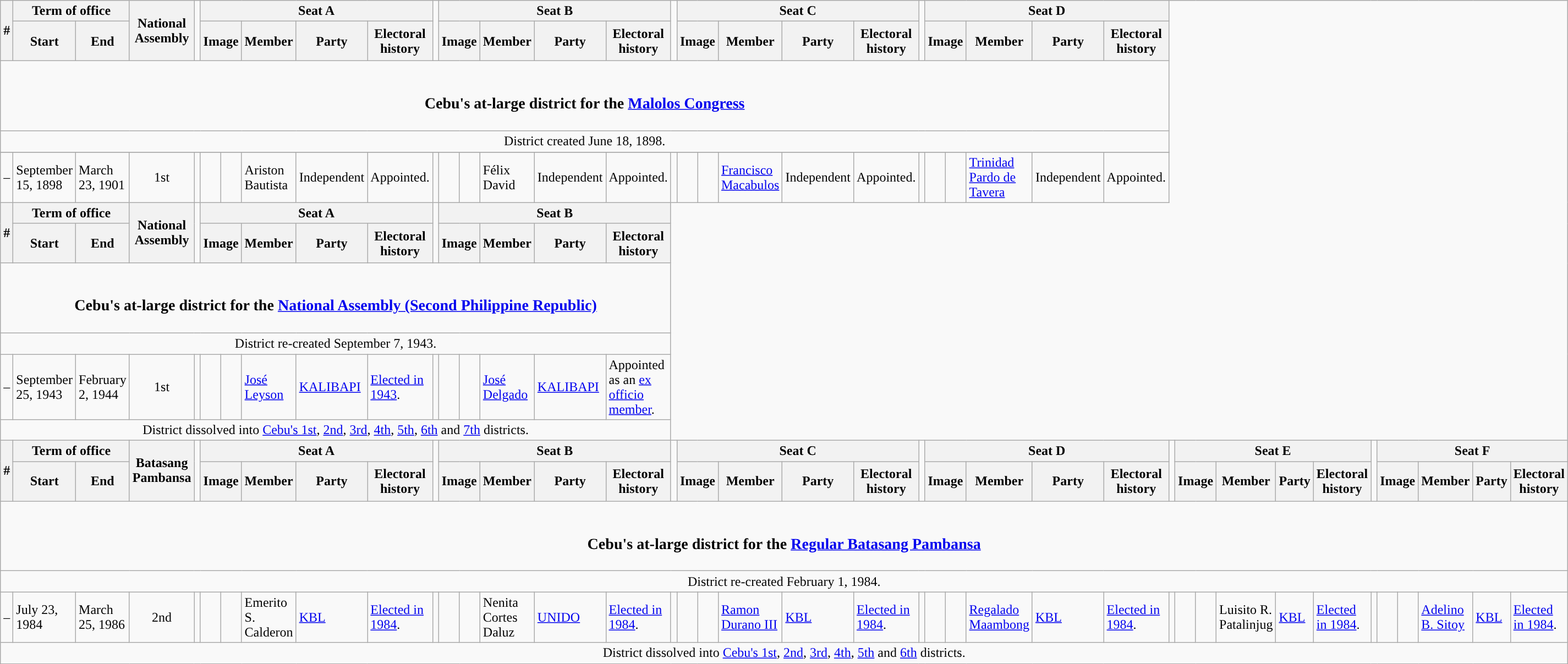<table class=wikitable>
<tr>
<th rowspan=2>#</th>
<th colspan=2>Term of office</th>
<th rowspan=2>National<br>Assembly</th>
<td rowspan=2></td>
<th colspan=5>Seat A</th>
<td rowspan=2></td>
<th colspan=5>Seat B</th>
<td rowspan=2></td>
<th colspan=5>Seat C</th>
<td rowspan=2></td>
<th colspan=5>Seat D</th>
</tr>
<tr style="height:3em">
<th>Start</th>
<th>End</th>
<th colspan="2" style="text-align:center;">Image</th>
<th>Member</th>
<th>Party</th>
<th>Electoral history</th>
<th colspan="2" style="text-align:center;">Image</th>
<th>Member</th>
<th>Party</th>
<th>Electoral history</th>
<th colspan="2" style="text-align:center;">Image</th>
<th>Member</th>
<th>Party</th>
<th>Electoral history</th>
<th colspan="2" style="text-align:center;">Image</th>
<th>Member</th>
<th>Party</th>
<th>Electoral history</th>
</tr>
<tr>
<td colspan="28" style="text-align:center;"><br><h3>Cebu's at-large district for the <a href='#'>Malolos Congress</a></h3></td>
</tr>
<tr>
<td colspan="28" style="text-align:center;">District created June 18, 1898.</td>
</tr>
<tr>
</tr>
<tr style="height:3em">
<td style="text-align:center;">–</td>
<td>September 15, 1898</td>
<td>March 23, 1901</td>
<td style="text-align:center;">1st</td>
<td></td>
<td style="color:inherit;background:"></td>
<td></td>
<td>Ariston Bautista</td>
<td>Independent</td>
<td>Appointed.</td>
<td></td>
<td style="color:inherit;background:"></td>
<td></td>
<td>Félix David</td>
<td>Independent</td>
<td>Appointed.</td>
<td></td>
<td style="color:inherit;background:"></td>
<td></td>
<td><a href='#'>Francisco Macabulos</a></td>
<td>Independent</td>
<td>Appointed.</td>
<td></td>
<td style="color:inherit;background:"></td>
<td></td>
<td><a href='#'>Trinidad Pardo de Tavera</a></td>
<td>Independent</td>
<td>Appointed.</td>
</tr>
<tr>
<th rowspan=2>#</th>
<th colspan=2>Term of office</th>
<th rowspan=2>National<br>Assembly</th>
<td rowspan=2></td>
<th colspan=5>Seat A</th>
<td rowspan=2></td>
<th colspan=5>Seat B</th>
</tr>
<tr style="height:3em">
<th>Start</th>
<th>End</th>
<th colspan="2" style="text-align:center;">Image</th>
<th>Member</th>
<th>Party</th>
<th>Electoral history</th>
<th colspan="2" style="text-align:center;">Image</th>
<th>Member</th>
<th>Party</th>
<th>Electoral history</th>
</tr>
<tr>
<td colspan="16" style="text-align:center;"><br><h3>Cebu's at-large district for the <a href='#'>National Assembly (Second Philippine Republic)</a></h3></td>
</tr>
<tr>
<td colspan="16" style="text-align:center;">District re-created September 7, 1943.</td>
</tr>
<tr>
<td style="text-align:center;">–</td>
<td>September 25, 1943</td>
<td>February 2, 1944</td>
<td style="text-align:center;">1st</td>
<td></td>
<td style="color:inherit;background:"></td>
<td></td>
<td><a href='#'>José Leyson</a></td>
<td><a href='#'>KALIBAPI</a></td>
<td><a href='#'>Elected in 1943</a>.</td>
<td></td>
<td style="color:inherit;background:"></td>
<td></td>
<td><a href='#'>José Delgado</a></td>
<td><a href='#'>KALIBAPI</a></td>
<td>Appointed as an <a href='#'>ex officio member</a>.</td>
</tr>
<tr>
<td colspan="16" style="text-align:center;">District dissolved into <a href='#'>Cebu's 1st</a>, <a href='#'>2nd</a>, <a href='#'>3rd</a>, <a href='#'>4th</a>, <a href='#'>5th</a>, <a href='#'>6th</a> and <a href='#'>7th</a> districts.</td>
</tr>
<tr>
<th rowspan=2>#</th>
<th colspan=2>Term of office</th>
<th rowspan=2>Batasang<br>Pambansa</th>
<td rowspan=2></td>
<th colspan=5>Seat A</th>
<td rowspan=2></td>
<th colspan=5>Seat B</th>
<td rowspan=2></td>
<th colspan=5>Seat C</th>
<td rowspan=2></td>
<th colspan=5>Seat D</th>
<td rowspan=2></td>
<th colspan=5>Seat E</th>
<td rowspan=2></td>
<th colspan=5>Seat F</th>
</tr>
<tr style="height:3em">
<th>Start</th>
<th>End</th>
<th colspan="2" style="text-align:center;">Image</th>
<th>Member</th>
<th>Party</th>
<th>Electoral history</th>
<th colspan="2" style="text-align:center;">Image</th>
<th>Member</th>
<th>Party</th>
<th>Electoral history</th>
<th colspan="2" style="text-align:center;">Image</th>
<th>Member</th>
<th>Party</th>
<th>Electoral history</th>
<th colspan="2" style="text-align:center;">Image</th>
<th>Member</th>
<th>Party</th>
<th>Electoral history</th>
<th colspan="2" style="text-align:center;">Image</th>
<th>Member</th>
<th>Party</th>
<th>Electoral history</th>
<th colspan="2" style="text-align:center;">Image</th>
<th>Member</th>
<th>Party</th>
<th>Electoral history</th>
</tr>
<tr>
<td colspan="40" style="text-align:center;"><br><h3>Cebu's at-large district for the <a href='#'>Regular Batasang Pambansa</a></h3></td>
</tr>
<tr>
<td colspan="40" style="text-align:center;">District re-created February 1, 1984.</td>
</tr>
<tr style="height:3em">
<td style="text-align:center;">–</td>
<td>July 23, 1984</td>
<td>March 25, 1986</td>
<td style="text-align:center;">2nd</td>
<td></td>
<td style="color:inherit;background:"></td>
<td></td>
<td>Emerito S. Calderon</td>
<td><a href='#'>KBL</a></td>
<td><a href='#'>Elected in 1984</a>.</td>
<td></td>
<td style="color:inherit;background:"></td>
<td></td>
<td>Nenita Cortes Daluz</td>
<td><a href='#'>UNIDO</a></td>
<td><a href='#'>Elected in 1984</a>.</td>
<td></td>
<td style="color:inherit;background:"></td>
<td></td>
<td><a href='#'>Ramon Durano III</a></td>
<td><a href='#'>KBL</a></td>
<td><a href='#'>Elected in 1984</a>.</td>
<td></td>
<td style="color:inherit;background:"></td>
<td></td>
<td><a href='#'>Regalado Maambong</a></td>
<td><a href='#'>KBL</a></td>
<td><a href='#'>Elected in 1984</a>.</td>
<td></td>
<td style="color:inherit;background:"></td>
<td></td>
<td>Luisito R. Patalinjug</td>
<td><a href='#'>KBL</a></td>
<td><a href='#'>Elected in 1984</a>.</td>
<td></td>
<td style="color:inherit;background:"></td>
<td></td>
<td><a href='#'>Adelino B. Sitoy</a></td>
<td><a href='#'>KBL</a></td>
<td><a href='#'>Elected in 1984</a>.</td>
</tr>
<tr>
<td colspan="40" style="text-align:center;">District dissolved into <a href='#'>Cebu's 1st</a>, <a href='#'>2nd</a>, <a href='#'>3rd</a>, <a href='#'>4th</a>, <a href='#'>5th</a> and <a href='#'>6th</a> districts.</td>
</tr>
</table>
